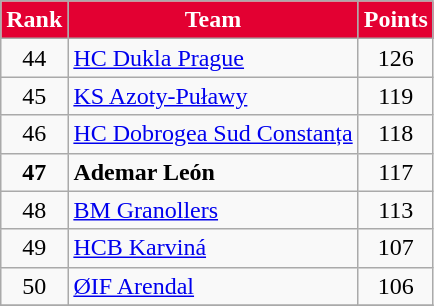<table class="wikitable" style="text-align: center;">
<tr>
<th style="color:#FFFFFF; background:#E30032">Rank</th>
<th style="color:#FFFFFF; background:#E30032">Team</th>
<th style="color:#FFFFFF; background:#E30032">Points</th>
</tr>
<tr>
<td>44</td>
<td align=left> <a href='#'>HC Dukla Prague</a></td>
<td>126</td>
</tr>
<tr>
<td>45</td>
<td align=left> <a href='#'>KS Azoty-Puławy</a></td>
<td>119</td>
</tr>
<tr>
<td>46</td>
<td align=left> <a href='#'>HC Dobrogea Sud Constanța</a></td>
<td>118</td>
</tr>
<tr>
<td><strong>47</strong></td>
<td align=left> <strong>Ademar León</strong></td>
<td>117</td>
</tr>
<tr>
<td>48</td>
<td align=left> <a href='#'>BM Granollers</a></td>
<td>113</td>
</tr>
<tr>
<td>49</td>
<td align=left> <a href='#'>HCB Karviná</a></td>
<td>107</td>
</tr>
<tr>
<td>50</td>
<td align=left> <a href='#'>ØIF Arendal</a></td>
<td>106</td>
</tr>
<tr>
</tr>
</table>
